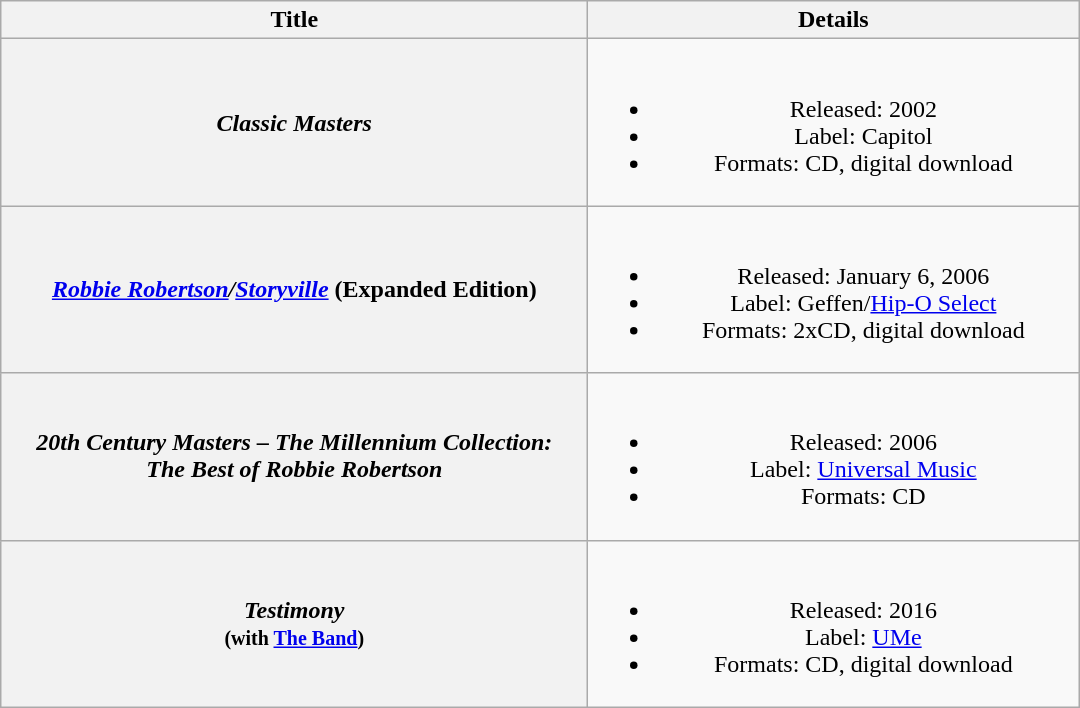<table class="wikitable plainrowheaders" style="text-align:center;">
<tr>
<th scope="col" style="width:24em;">Title</th>
<th scope="col" style="width:20em;">Details</th>
</tr>
<tr>
<th scope="row"><em>Classic Masters</em></th>
<td><br><ul><li>Released: 2002</li><li>Label: Capitol</li><li>Formats: CD, digital download</li></ul></td>
</tr>
<tr>
<th scope="row"><em><a href='#'>Robbie Robertson</a>/<a href='#'>Storyville</a></em> (Expanded Edition)</th>
<td><br><ul><li>Released: January 6, 2006</li><li>Label: Geffen/<a href='#'>Hip-O Select</a></li><li>Formats: 2xCD, digital download</li></ul></td>
</tr>
<tr>
<th scope="row"><em>20th Century Masters – The Millennium Collection:<br> The Best of Robbie Robertson</em></th>
<td><br><ul><li>Released: 2006</li><li>Label: <a href='#'>Universal Music</a></li><li>Formats: CD</li></ul></td>
</tr>
<tr>
<th scope="row"><em>Testimony</em><br><small>(with <a href='#'>The Band</a>)</small></th>
<td><br><ul><li>Released: 2016</li><li>Label: <a href='#'>UMe</a></li><li>Formats: CD, digital download</li></ul></td>
</tr>
</table>
